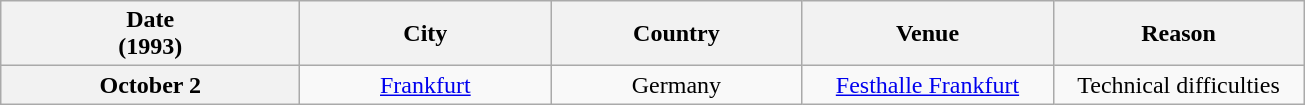<table class="wikitable plainrowheaders" style="text-align:center;">
<tr>
<th scope="col" style="width:12em;">Date<br>(1993)</th>
<th scope="col" style="width:10em;">City</th>
<th scope="col" style="width:10em;">Country</th>
<th scope="col" style="width:10em;">Venue</th>
<th scope="col" style="width:10em;">Reason</th>
</tr>
<tr>
<th scope="row" style="text-align:center;">October 2</th>
<td><a href='#'>Frankfurt</a></td>
<td>Germany</td>
<td><a href='#'>Festhalle Frankfurt</a></td>
<td>Technical difficulties</td>
</tr>
</table>
